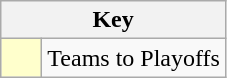<table class="wikitable" style="text-align: center;">
<tr>
<th colspan=2>Key</th>
</tr>
<tr>
<td style="background:#ffffcc; width:20px;"></td>
<td align=left>Teams to Playoffs</td>
</tr>
</table>
